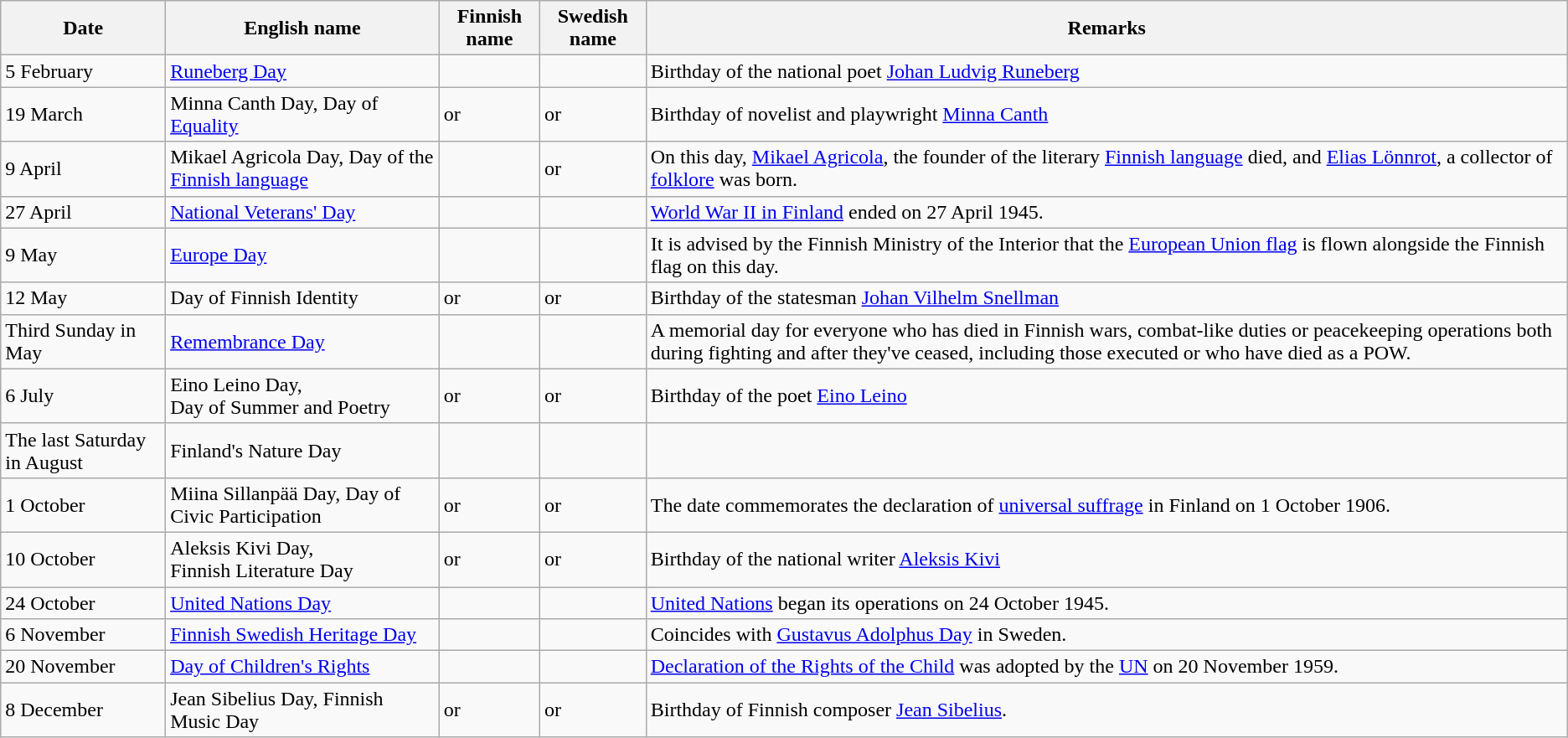<table class="wikitable">
<tr>
<th>Date</th>
<th>English name</th>
<th>Finnish name</th>
<th>Swedish name</th>
<th>Remarks</th>
</tr>
<tr>
<td>5 February</td>
<td><a href='#'>Runeberg Day</a></td>
<td></td>
<td></td>
<td>Birthday of the national poet <a href='#'>Johan Ludvig Runeberg</a></td>
</tr>
<tr>
<td>19 March</td>
<td>Minna Canth Day, Day of <a href='#'>Equality</a></td>
<td> or </td>
<td> or </td>
<td>Birthday of novelist and playwright <a href='#'>Minna Canth</a></td>
</tr>
<tr>
<td>9 April</td>
<td>Mikael Agricola Day, Day of the <a href='#'>Finnish language</a></td>
<td></td>
<td> or </td>
<td>On this day, <a href='#'>Mikael Agricola</a>, the founder of the literary <a href='#'>Finnish language</a> died, and <a href='#'>Elias Lönnrot</a>, a collector of <a href='#'>folklore</a> was born.</td>
</tr>
<tr>
<td>27 April</td>
<td><a href='#'>National Veterans' Day</a></td>
<td></td>
<td></td>
<td><a href='#'>World War II in Finland</a> ended on 27 April 1945.</td>
</tr>
<tr>
<td>9 May</td>
<td><a href='#'>Europe Day</a></td>
<td></td>
<td></td>
<td>It is advised by the Finnish Ministry of the Interior that the <a href='#'>European Union flag</a> is flown alongside the Finnish flag on this day.</td>
</tr>
<tr>
<td>12 May</td>
<td>Day of Finnish Identity</td>
<td> or </td>
<td> or </td>
<td>Birthday of the statesman <a href='#'>Johan Vilhelm Snellman</a></td>
</tr>
<tr>
<td>Third Sunday in May</td>
<td><a href='#'>Remembrance Day</a></td>
<td></td>
<td></td>
<td>A memorial day for everyone who has died in Finnish wars, combat-like duties or peacekeeping operations both during fighting and after they've ceased, including those executed or who have died as a POW.</td>
</tr>
<tr>
<td>6 July</td>
<td>Eino Leino Day,<br>Day of Summer and Poetry</td>
<td> or </td>
<td> or </td>
<td>Birthday of the poet <a href='#'>Eino Leino</a></td>
</tr>
<tr>
<td>The last Saturday in August</td>
<td>Finland's Nature Day</td>
<td></td>
<td></td>
<td></td>
</tr>
<tr>
<td>1 October</td>
<td>Miina Sillanpää Day, Day of Civic Participation</td>
<td> or </td>
<td> or<br></td>
<td>The date commemorates the declaration of <a href='#'>universal suffrage</a> in Finland on 1 October 1906.</td>
</tr>
<tr>
<td>10 October</td>
<td>Aleksis Kivi Day,<br>Finnish Literature Day</td>
<td> or </td>
<td> or<br></td>
<td>Birthday of the national writer <a href='#'>Aleksis Kivi</a></td>
</tr>
<tr>
<td>24 October</td>
<td><a href='#'>United Nations Day</a></td>
<td></td>
<td></td>
<td><a href='#'>United Nations</a> began its operations on 24 October 1945.</td>
</tr>
<tr>
<td>6 November</td>
<td><a href='#'>Finnish Swedish Heritage Day</a></td>
<td></td>
<td></td>
<td>Coincides with <a href='#'>Gustavus Adolphus Day</a> in Sweden.</td>
</tr>
<tr>
<td>20 November</td>
<td><a href='#'>Day of Children's Rights</a></td>
<td></td>
<td></td>
<td><a href='#'>Declaration of the Rights of the Child</a> was adopted by the <a href='#'>UN</a> on 20 November 1959.</td>
</tr>
<tr>
<td>8 December</td>
<td>Jean Sibelius Day, Finnish Music Day</td>
<td> or<br></td>
<td> or </td>
<td>Birthday of Finnish composer <a href='#'>Jean Sibelius</a>.</td>
</tr>
</table>
